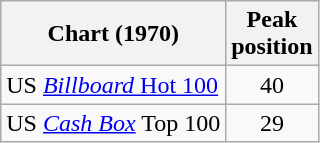<table class="wikitable sortable">
<tr>
<th>Chart (1970)</th>
<th>Peak<br>position</th>
</tr>
<tr>
<td>US <a href='#'><em>Billboard</em> Hot 100</a></td>
<td style="text-align:center;">40</td>
</tr>
<tr>
<td>US <em><a href='#'>Cash Box</a></em> Top 100</td>
<td style="text-align:center;">29</td>
</tr>
</table>
